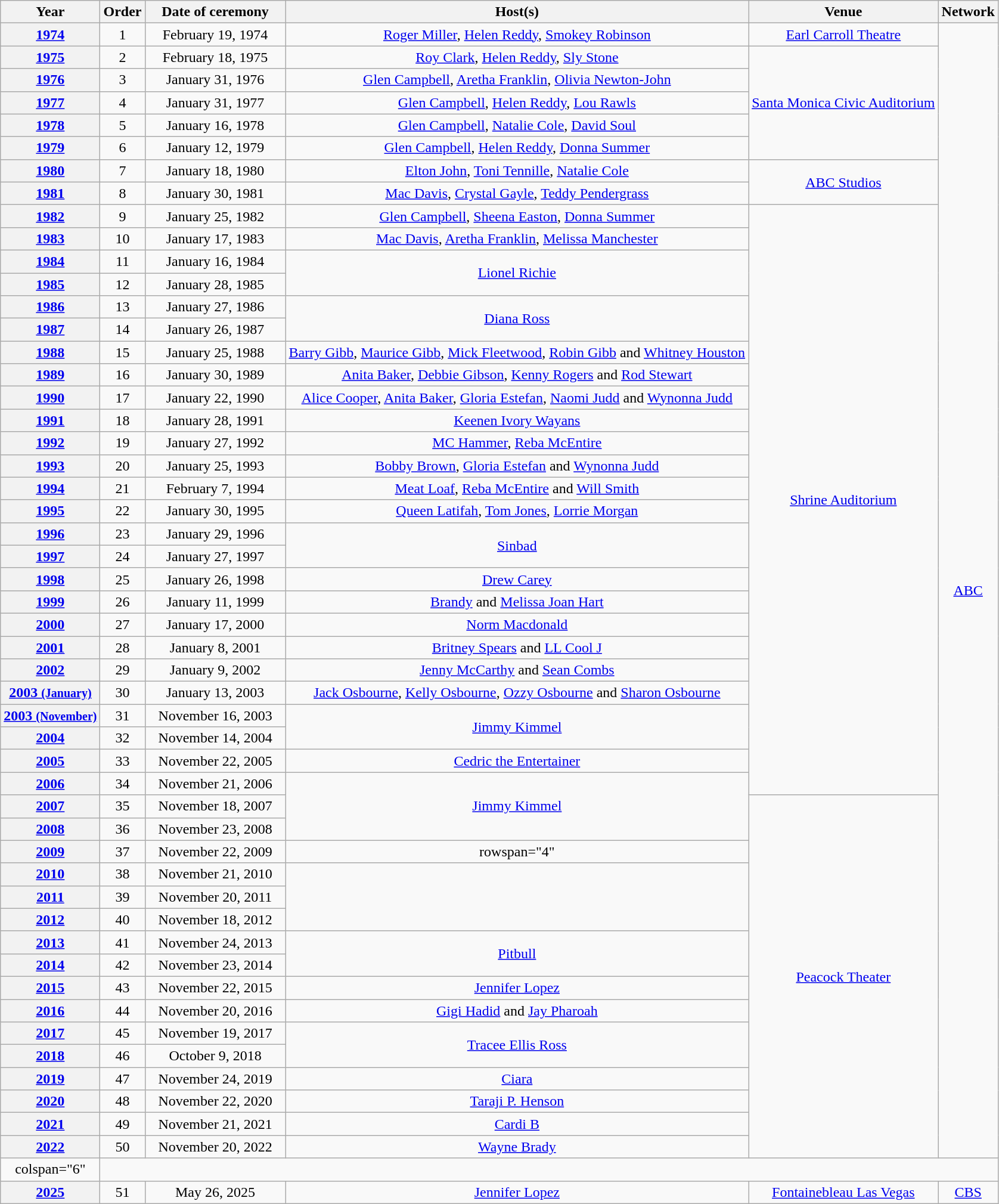<table class="wikitable plainrowheaders" style="text-align:center">
<tr>
<th>Year</th>
<th>Order</th>
<th width="150">Date of ceremony</th>
<th>Host(s)</th>
<th>Venue</th>
<th>Network</th>
</tr>
<tr>
<th scope="row" style="text-align:center;"><a href='#'>1974</a></th>
<td>1</td>
<td>February 19, 1974</td>
<td><a href='#'>Roger Miller</a>, <a href='#'>Helen Reddy</a>, <a href='#'>Smokey Robinson</a></td>
<td><a href='#'>Earl Carroll Theatre</a></td>
<td rowspan="50"><a href='#'>ABC</a></td>
</tr>
<tr>
<th scope="row" style="text-align:center;"><a href='#'>1975</a></th>
<td>2</td>
<td>February 18, 1975</td>
<td><a href='#'>Roy Clark</a>, <a href='#'>Helen Reddy</a>, <a href='#'>Sly Stone</a></td>
<td rowspan="5"><a href='#'>Santa Monica Civic Auditorium</a></td>
</tr>
<tr>
<th scope="row" style="text-align:center;"><a href='#'>1976</a></th>
<td>3</td>
<td>January 31, 1976</td>
<td><a href='#'>Glen Campbell</a>, <a href='#'>Aretha Franklin</a>, <a href='#'>Olivia Newton-John</a></td>
</tr>
<tr>
<th scope="row" style="text-align:center;"><a href='#'>1977</a></th>
<td>4</td>
<td>January 31, 1977</td>
<td><a href='#'>Glen Campbell</a>, <a href='#'>Helen Reddy</a>, <a href='#'>Lou Rawls</a></td>
</tr>
<tr>
<th scope="row" style="text-align:center;"><a href='#'>1978</a></th>
<td>5</td>
<td>January 16, 1978</td>
<td><a href='#'>Glen Campbell</a>, <a href='#'>Natalie Cole</a>, <a href='#'>David Soul</a></td>
</tr>
<tr>
<th scope="row" style="text-align:center;"><a href='#'>1979</a></th>
<td>6</td>
<td>January 12, 1979</td>
<td><a href='#'>Glen Campbell</a>, <a href='#'>Helen Reddy</a>, <a href='#'>Donna Summer</a></td>
</tr>
<tr>
<th scope="row" style="text-align:center;"><a href='#'>1980</a></th>
<td>7</td>
<td>January 18, 1980</td>
<td><a href='#'>Elton John</a>, <a href='#'>Toni Tennille</a>, <a href='#'>Natalie Cole</a></td>
<td rowspan="2"><a href='#'>ABC Studios</a></td>
</tr>
<tr>
<th scope="row" style="text-align:center;"><a href='#'>1981</a></th>
<td>8</td>
<td>January 30, 1981</td>
<td><a href='#'>Mac Davis</a>, <a href='#'>Crystal Gayle</a>, <a href='#'>Teddy Pendergrass</a></td>
</tr>
<tr>
<th scope="row" style="text-align:center;"><a href='#'>1982</a></th>
<td>9</td>
<td>January 25, 1982</td>
<td><a href='#'>Glen Campbell</a>, <a href='#'>Sheena Easton</a>, <a href='#'>Donna Summer</a></td>
<td rowspan="26"><a href='#'>Shrine Auditorium</a></td>
</tr>
<tr>
<th scope="row" style="text-align:center;"><a href='#'>1983</a></th>
<td>10</td>
<td>January 17, 1983</td>
<td><a href='#'>Mac Davis</a>, <a href='#'>Aretha Franklin</a>, <a href='#'>Melissa Manchester</a></td>
</tr>
<tr>
<th scope="row" style="text-align:center;"><a href='#'>1984</a></th>
<td>11</td>
<td>January 16, 1984</td>
<td rowspan="2"><a href='#'>Lionel Richie</a></td>
</tr>
<tr>
<th scope="row" style="text-align:center;"><a href='#'>1985</a></th>
<td>12</td>
<td>January 28, 1985</td>
</tr>
<tr>
<th scope="row" style="text-align:center;"><a href='#'>1986</a></th>
<td>13</td>
<td>January 27, 1986</td>
<td rowspan="2"><a href='#'>Diana Ross</a></td>
</tr>
<tr>
<th scope="row" style="text-align:center;"><a href='#'>1987</a></th>
<td>14</td>
<td>January 26, 1987</td>
</tr>
<tr>
<th scope="row" style="text-align:center;"><a href='#'>1988</a></th>
<td>15</td>
<td>January 25, 1988</td>
<td><a href='#'>Barry Gibb</a>, <a href='#'>Maurice Gibb</a>, <a href='#'>Mick Fleetwood</a>, <a href='#'>Robin Gibb</a> and <a href='#'>Whitney Houston</a></td>
</tr>
<tr>
<th scope="row" style="text-align:center;"><a href='#'>1989</a></th>
<td>16</td>
<td>January 30, 1989</td>
<td><a href='#'>Anita Baker</a>, <a href='#'>Debbie Gibson</a>, <a href='#'>Kenny Rogers</a> and <a href='#'>Rod Stewart</a></td>
</tr>
<tr>
<th scope="row" style="text-align:center;"><a href='#'>1990</a></th>
<td>17</td>
<td>January 22, 1990</td>
<td><a href='#'>Alice Cooper</a>, <a href='#'>Anita Baker</a>, <a href='#'>Gloria Estefan</a>, <a href='#'>Naomi Judd</a> and <a href='#'>Wynonna Judd</a></td>
</tr>
<tr>
<th scope="row" style="text-align:center;"><a href='#'>1991</a></th>
<td>18</td>
<td>January 28, 1991</td>
<td><a href='#'>Keenen Ivory Wayans</a></td>
</tr>
<tr>
<th scope="row" style="text-align:center;"><a href='#'>1992</a></th>
<td>19</td>
<td>January 27, 1992</td>
<td><a href='#'>MC Hammer</a>, <a href='#'>Reba McEntire</a></td>
</tr>
<tr>
<th scope="row" style="text-align:center;"><a href='#'>1993</a></th>
<td>20</td>
<td>January 25, 1993</td>
<td><a href='#'>Bobby Brown</a>, <a href='#'>Gloria Estefan</a> and <a href='#'>Wynonna Judd</a></td>
</tr>
<tr>
<th scope="row" style="text-align:center;"><a href='#'>1994</a></th>
<td>21</td>
<td>February 7, 1994</td>
<td><a href='#'>Meat Loaf</a>, <a href='#'>Reba McEntire</a> and <a href='#'>Will Smith</a></td>
</tr>
<tr>
<th scope="row" style="text-align:center;"><a href='#'>1995</a></th>
<td>22</td>
<td>January 30, 1995</td>
<td><a href='#'>Queen Latifah</a>, <a href='#'>Tom Jones</a>, <a href='#'>Lorrie Morgan</a></td>
</tr>
<tr>
<th scope="row" style="text-align:center;"><a href='#'>1996</a></th>
<td>23</td>
<td>January 29, 1996</td>
<td rowspan="2"><a href='#'>Sinbad</a></td>
</tr>
<tr>
<th scope="row" style="text-align:center;"><a href='#'>1997</a></th>
<td>24</td>
<td>January 27, 1997</td>
</tr>
<tr>
<th scope="row" style="text-align:center;"><a href='#'>1998</a></th>
<td>25</td>
<td>January 26, 1998</td>
<td><a href='#'>Drew Carey</a></td>
</tr>
<tr>
<th scope="row" style="text-align:center;"><a href='#'>1999</a></th>
<td>26</td>
<td>January 11, 1999</td>
<td><a href='#'>Brandy</a> and <a href='#'>Melissa Joan Hart</a></td>
</tr>
<tr>
<th scope="row" style="text-align:center;"><a href='#'>2000</a></th>
<td>27</td>
<td>January 17, 2000</td>
<td><a href='#'>Norm Macdonald</a></td>
</tr>
<tr>
<th scope="row" style="text-align:center;"><a href='#'>2001</a></th>
<td>28</td>
<td>January 8, 2001</td>
<td><a href='#'>Britney Spears</a> and <a href='#'>LL Cool J</a></td>
</tr>
<tr>
<th scope="row" style="text-align:center;"><a href='#'>2002</a></th>
<td>29</td>
<td>January 9, 2002</td>
<td><a href='#'>Jenny McCarthy</a> and <a href='#'>Sean Combs</a></td>
</tr>
<tr>
<th scope="row" style="text-align:center;"><a href='#'>2003 <small>(January)</small></a></th>
<td>30</td>
<td>January 13, 2003</td>
<td><a href='#'>Jack Osbourne</a>, <a href='#'>Kelly Osbourne</a>, <a href='#'>Ozzy Osbourne</a> and <a href='#'>Sharon Osbourne</a></td>
</tr>
<tr>
<th scope="row" style="text-align:center;"><a href='#'>2003 <small>(November)</small></a></th>
<td>31</td>
<td>November 16, 2003</td>
<td rowspan="2"><a href='#'>Jimmy Kimmel</a></td>
</tr>
<tr>
<th scope="row" style="text-align:center;"><a href='#'>2004</a></th>
<td>32</td>
<td>November 14, 2004</td>
</tr>
<tr>
<th scope="row" style="text-align:center;"><a href='#'>2005</a></th>
<td>33</td>
<td>November 22, 2005</td>
<td><a href='#'>Cedric the Entertainer</a></td>
</tr>
<tr>
<th scope="row" style="text-align:center;"><a href='#'>2006</a></th>
<td>34</td>
<td>November 21, 2006</td>
<td rowspan="3"><a href='#'>Jimmy Kimmel</a></td>
</tr>
<tr>
<th scope="row" style="text-align:center;"><a href='#'>2007</a></th>
<td>35</td>
<td>November 18, 2007</td>
<td rowspan="16"><a href='#'>Peacock Theater</a></td>
</tr>
<tr>
<th scope="row" style="text-align:center;"><a href='#'>2008</a></th>
<td>36</td>
<td>November 23, 2008</td>
</tr>
<tr>
<th scope="row" style="text-align:center;"><a href='#'>2009</a></th>
<td>37</td>
<td>November 22, 2009</td>
<td>rowspan="4" </td>
</tr>
<tr>
<th scope="row" style="text-align:center;"><a href='#'>2010</a></th>
<td>38</td>
<td>November 21, 2010</td>
</tr>
<tr>
<th scope="row" style="text-align:center;"><a href='#'>2011</a></th>
<td>39</td>
<td>November 20, 2011</td>
</tr>
<tr>
<th scope="row" style="text-align:center;"><a href='#'>2012</a></th>
<td>40</td>
<td>November 18, 2012</td>
</tr>
<tr>
<th scope="row" style="text-align:center;"><a href='#'>2013</a></th>
<td>41</td>
<td>November 24, 2013</td>
<td rowspan="2"><a href='#'>Pitbull</a></td>
</tr>
<tr>
<th scope="row" style="text-align:center;"><a href='#'>2014</a></th>
<td>42</td>
<td>November 23, 2014</td>
</tr>
<tr>
<th scope="row" style="text-align:center;"><a href='#'>2015</a></th>
<td>43</td>
<td>November 22, 2015</td>
<td><a href='#'>Jennifer Lopez</a></td>
</tr>
<tr>
<th scope="row" style="text-align:center;"><a href='#'>2016</a></th>
<td>44</td>
<td>November 20, 2016</td>
<td><a href='#'>Gigi Hadid</a> and <a href='#'>Jay Pharoah</a></td>
</tr>
<tr>
<th scope="row" style="text-align:center;"><a href='#'>2017</a></th>
<td>45</td>
<td>November 19, 2017</td>
<td rowspan="2"><a href='#'>Tracee Ellis Ross</a></td>
</tr>
<tr>
<th scope="row" style="text-align:center;"><a href='#'>2018</a></th>
<td>46</td>
<td>October 9, 2018</td>
</tr>
<tr>
<th scope="row" style="text-align:center;"><a href='#'>2019</a></th>
<td>47</td>
<td>November 24, 2019</td>
<td><a href='#'>Ciara</a></td>
</tr>
<tr>
<th scope="row" style="text-align:center;"><a href='#'>2020</a></th>
<td>48</td>
<td>November 22, 2020</td>
<td><a href='#'>Taraji P. Henson</a></td>
</tr>
<tr>
<th scope="row" style="text-align:center;"><a href='#'>2021</a></th>
<td>49</td>
<td>November 21, 2021</td>
<td><a href='#'>Cardi B</a></td>
</tr>
<tr>
<th scope="row" style="text-align:center;"><a href='#'>2022</a></th>
<td>50</td>
<td>November 20, 2022</td>
<td><a href='#'>Wayne Brady</a></td>
</tr>
<tr>
<td>colspan="6" </td>
</tr>
<tr>
<th scope="row" style="text-align:center;"><a href='#'>2025</a></th>
<td>51</td>
<td>May 26, 2025</td>
<td><a href='#'>Jennifer Lopez</a></td>
<td><a href='#'>Fontainebleau Las Vegas</a></td>
<td><a href='#'>CBS</a></td>
</tr>
</table>
